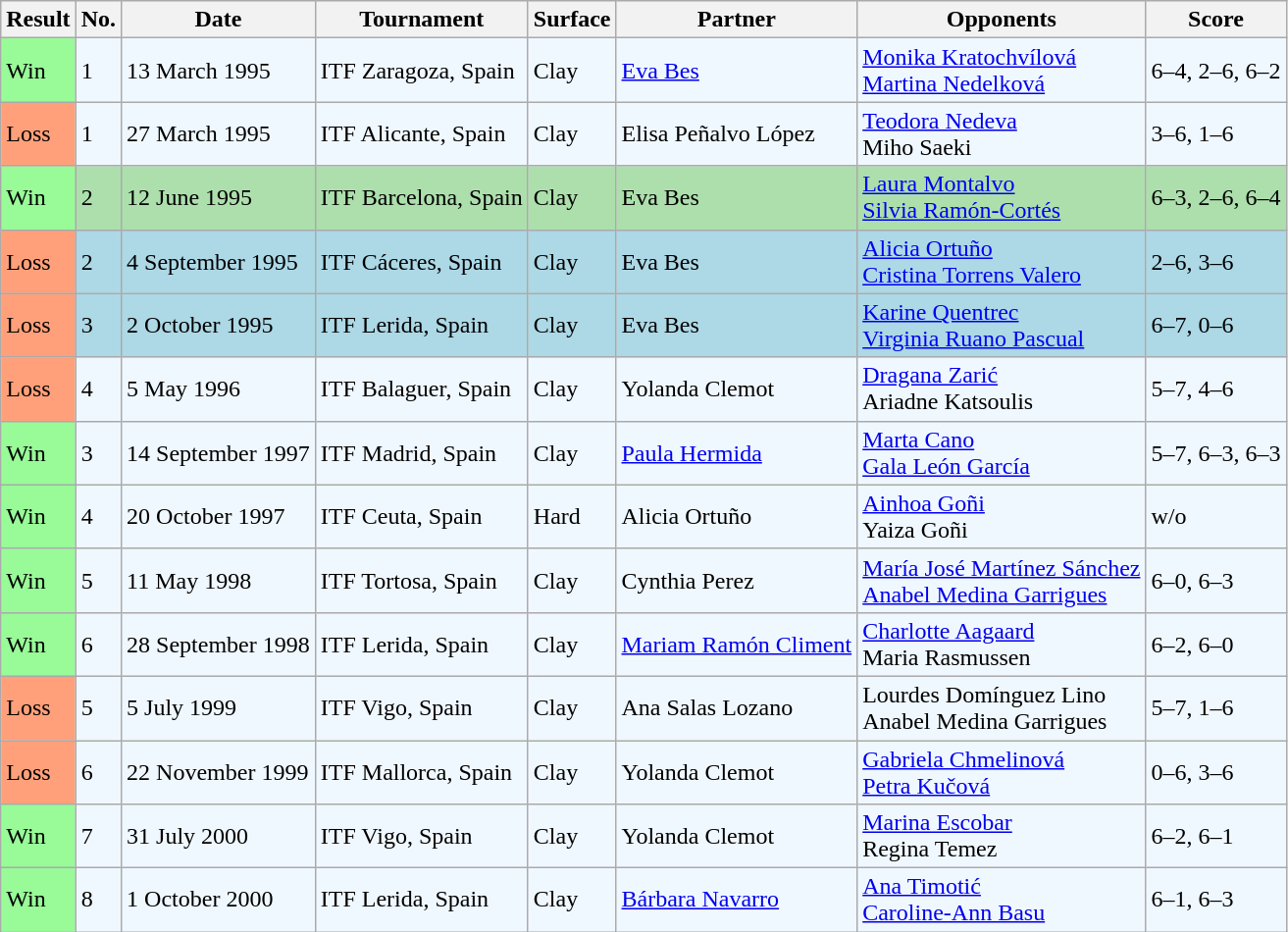<table class="sortable wikitable">
<tr>
<th>Result</th>
<th>No.</th>
<th>Date</th>
<th>Tournament</th>
<th>Surface</th>
<th>Partner</th>
<th>Opponents</th>
<th class="unsortable">Score</th>
</tr>
<tr style="background:#f0f8ff;">
<td style="background:#98fb98;">Win</td>
<td>1</td>
<td>13 March 1995</td>
<td>ITF Zaragoza, Spain</td>
<td>Clay</td>
<td> <a href='#'>Eva Bes</a></td>
<td> <a href='#'>Monika Kratochvílová</a> <br>  <a href='#'>Martina Nedelková</a></td>
<td>6–4, 2–6, 6–2</td>
</tr>
<tr style="background:#f0f8ff;">
<td style="background:#ffa07a;">Loss</td>
<td>1</td>
<td>27 March 1995</td>
<td>ITF Alicante, Spain</td>
<td>Clay</td>
<td> Elisa Peñalvo López</td>
<td> <a href='#'>Teodora Nedeva</a> <br>  Miho Saeki</td>
<td>3–6, 1–6</td>
</tr>
<tr style="background:#addfad;">
<td style="background:#98fb98;">Win</td>
<td>2</td>
<td>12 June 1995</td>
<td>ITF Barcelona, Spain</td>
<td>Clay</td>
<td> Eva Bes</td>
<td> <a href='#'>Laura Montalvo</a> <br>  <a href='#'>Silvia Ramón-Cortés</a></td>
<td>6–3, 2–6, 6–4</td>
</tr>
<tr style="background:lightblue;">
<td style="background:#ffa07a;">Loss</td>
<td>2</td>
<td>4 September 1995</td>
<td>ITF Cáceres, Spain</td>
<td>Clay</td>
<td> Eva Bes</td>
<td> <a href='#'>Alicia Ortuño</a> <br>  <a href='#'>Cristina Torrens Valero</a></td>
<td>2–6, 3–6</td>
</tr>
<tr style="background:lightblue;">
<td style="background:#ffa07a;">Loss</td>
<td>3</td>
<td>2 October 1995</td>
<td>ITF Lerida, Spain</td>
<td>Clay</td>
<td> Eva Bes</td>
<td> <a href='#'>Karine Quentrec</a> <br>  <a href='#'>Virginia Ruano Pascual</a></td>
<td>6–7, 0–6</td>
</tr>
<tr style="background:#f0f8ff;">
<td style="background:#ffa07a;">Loss</td>
<td>4</td>
<td>5 May 1996</td>
<td>ITF Balaguer, Spain</td>
<td>Clay</td>
<td> Yolanda Clemot</td>
<td> <a href='#'>Dragana Zarić</a> <br>  Ariadne Katsoulis</td>
<td>5–7, 4–6</td>
</tr>
<tr style="background:#f0f8ff;">
<td style="background:#98fb98;">Win</td>
<td>3</td>
<td>14 September 1997</td>
<td>ITF Madrid, Spain</td>
<td>Clay</td>
<td> <a href='#'>Paula Hermida</a></td>
<td> <a href='#'>Marta Cano</a> <br>  <a href='#'>Gala León García</a></td>
<td>5–7, 6–3, 6–3</td>
</tr>
<tr style="background:#f0f8ff;">
<td style="background:#98fb98;">Win</td>
<td>4</td>
<td>20 October 1997</td>
<td>ITF Ceuta, Spain</td>
<td>Hard</td>
<td> Alicia Ortuño</td>
<td> <a href='#'>Ainhoa Goñi</a> <br>  Yaiza Goñi</td>
<td>w/o</td>
</tr>
<tr style="background:#f0f8ff;">
<td style="background:#98fb98;">Win</td>
<td>5</td>
<td>11 May 1998</td>
<td>ITF Tortosa, Spain</td>
<td>Clay</td>
<td> Cynthia Perez</td>
<td> <a href='#'>María José Martínez Sánchez</a> <br>  <a href='#'>Anabel Medina Garrigues</a></td>
<td>6–0, 6–3</td>
</tr>
<tr style="background:#f0f8ff;">
<td style="background:#98fb98;">Win</td>
<td>6</td>
<td>28 September 1998</td>
<td>ITF Lerida, Spain</td>
<td>Clay</td>
<td> <a href='#'>Mariam Ramón Climent</a></td>
<td> <a href='#'>Charlotte Aagaard</a> <br>  Maria Rasmussen</td>
<td>6–2, 6–0</td>
</tr>
<tr style="background:#f0f8ff;">
<td style="background:#ffa07a;">Loss</td>
<td>5</td>
<td>5 July 1999</td>
<td>ITF Vigo, Spain</td>
<td>Clay</td>
<td> Ana Salas Lozano</td>
<td> Lourdes Domínguez Lino <br>  Anabel Medina Garrigues</td>
<td>5–7, 1–6</td>
</tr>
<tr style="background:#f0f8ff;">
<td style="background:#ffa07a;">Loss</td>
<td>6</td>
<td>22 November 1999</td>
<td>ITF Mallorca, Spain</td>
<td>Clay</td>
<td> Yolanda Clemot</td>
<td> <a href='#'>Gabriela Chmelinová</a> <br>  <a href='#'>Petra Kučová</a></td>
<td>0–6, 3–6</td>
</tr>
<tr style="background:#f0f8ff;">
<td style="background:#98fb98;">Win</td>
<td>7</td>
<td>31 July 2000</td>
<td>ITF Vigo, Spain</td>
<td>Clay</td>
<td> Yolanda Clemot</td>
<td> <a href='#'>Marina Escobar</a> <br>  Regina Temez</td>
<td>6–2, 6–1</td>
</tr>
<tr style="background:#f0f8ff;">
<td style="background:#98fb98;">Win</td>
<td>8</td>
<td>1 October 2000</td>
<td>ITF Lerida, Spain</td>
<td>Clay</td>
<td> <a href='#'>Bárbara Navarro</a></td>
<td> <a href='#'>Ana Timotić</a> <br>  <a href='#'>Caroline-Ann Basu</a></td>
<td>6–1, 6–3</td>
</tr>
</table>
